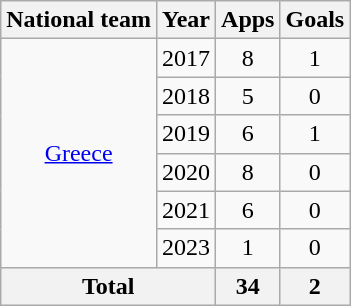<table class=wikitable style=text-align:center>
<tr>
<th>National team</th>
<th>Year</th>
<th>Apps</th>
<th>Goals</th>
</tr>
<tr>
<td rowspan="6"><a href='#'>Greece</a></td>
<td>2017</td>
<td>8</td>
<td>1</td>
</tr>
<tr>
<td>2018</td>
<td>5</td>
<td>0</td>
</tr>
<tr>
<td>2019</td>
<td>6</td>
<td>1</td>
</tr>
<tr>
<td>2020</td>
<td>8</td>
<td>0</td>
</tr>
<tr>
<td>2021</td>
<td>6</td>
<td>0</td>
</tr>
<tr>
<td>2023</td>
<td>1</td>
<td>0</td>
</tr>
<tr>
<th colspan="2">Total</th>
<th>34</th>
<th>2</th>
</tr>
</table>
